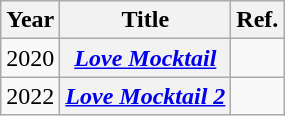<table class="wikitable sortable plainrowheaders">
<tr>
<th>Year</th>
<th>Title</th>
<th class="unsortable">Ref.</th>
</tr>
<tr>
<td>2020</td>
<th scope="row"><em><a href='#'>Love Mocktail</a></em></th>
<td></td>
</tr>
<tr>
<td>2022</td>
<th scope="row"><em><a href='#'>Love Mocktail 2</a></em></th>
<td></td>
</tr>
</table>
